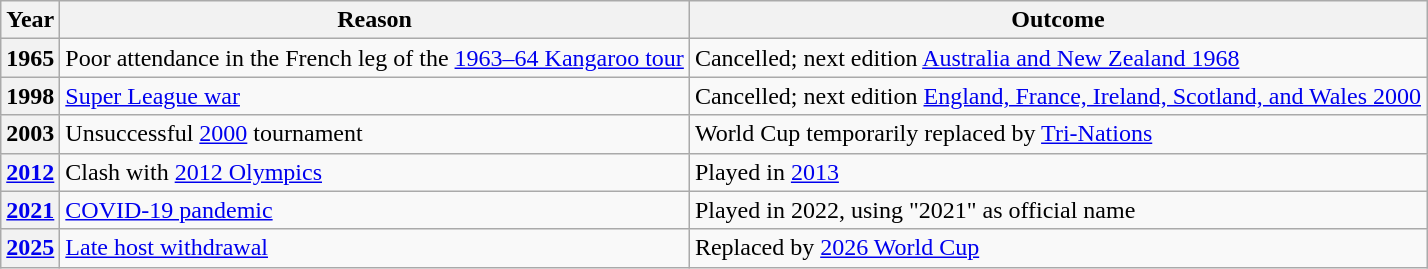<table class="wikitable">
<tr>
<th>Year</th>
<th>Reason</th>
<th>Outcome</th>
</tr>
<tr>
<th> 1965</th>
<td>Poor attendance in the French leg of the <a href='#'>1963–64 Kangaroo tour</a></td>
<td>Cancelled; next edition <a href='#'>Australia and New Zealand 1968</a></td>
</tr>
<tr>
<th> 1998</th>
<td><a href='#'>Super League war</a></td>
<td>Cancelled; next edition <a href='#'>England, France, Ireland, Scotland, and Wales 2000</a></td>
</tr>
<tr>
<th> 2003</th>
<td>Unsuccessful <a href='#'>2000</a> tournament</td>
<td>World Cup temporarily replaced by <a href='#'>Tri-Nations</a></td>
</tr>
<tr>
<th> <a href='#'>2012</a></th>
<td>Clash with <a href='#'>2012 Olympics</a></td>
<td>Played in <a href='#'>2013</a></td>
</tr>
<tr>
<th> <a href='#'>2021</a></th>
<td><a href='#'>COVID-19 pandemic</a></td>
<td>Played in 2022, using "2021" as official name</td>
</tr>
<tr>
<th> <a href='#'>2025</a></th>
<td><a href='#'>Late host withdrawal</a></td>
<td>Replaced by <a href='#'>2026 World Cup</a></td>
</tr>
</table>
